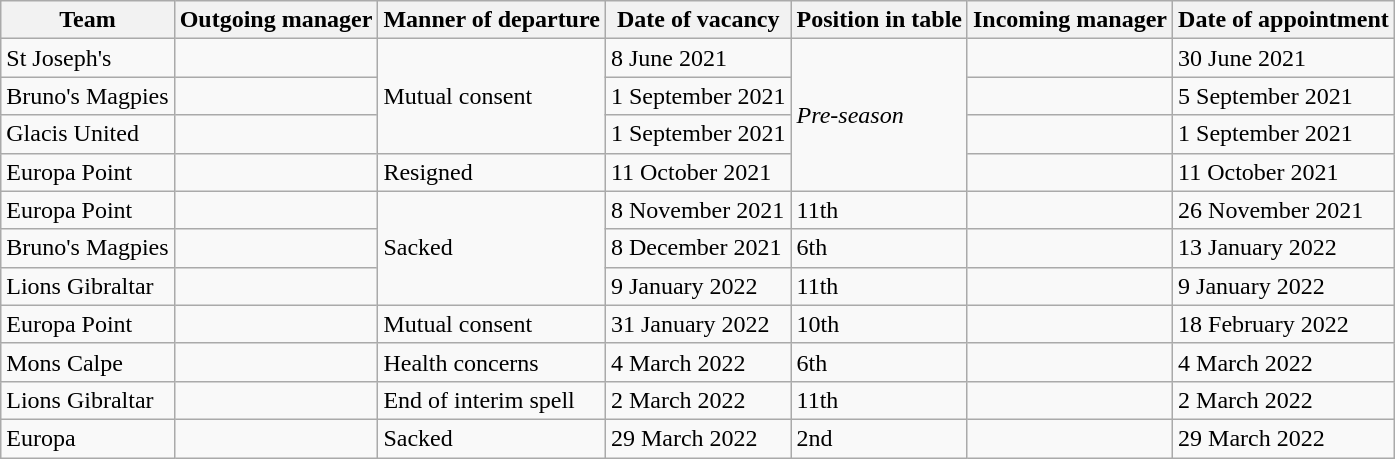<table class="wikitable sortable">
<tr>
<th>Team</th>
<th>Outgoing manager</th>
<th>Manner of departure</th>
<th>Date of vacancy</th>
<th>Position in table</th>
<th>Incoming manager</th>
<th>Date of appointment</th>
</tr>
<tr>
<td>St Joseph's</td>
<td></td>
<td rowspan=3>Mutual consent</td>
<td>8 June 2021</td>
<td rowspan=4><em>Pre-season</em></td>
<td></td>
<td>30 June 2021</td>
</tr>
<tr>
<td>Bruno's Magpies</td>
<td></td>
<td>1 September 2021</td>
<td></td>
<td>5 September 2021</td>
</tr>
<tr>
<td>Glacis United</td>
<td></td>
<td>1 September 2021</td>
<td></td>
<td>1 September 2021</td>
</tr>
<tr>
<td>Europa Point</td>
<td></td>
<td>Resigned</td>
<td>11 October 2021</td>
<td></td>
<td>11 October 2021</td>
</tr>
<tr>
<td>Europa Point</td>
<td></td>
<td rowspan=3>Sacked</td>
<td>8 November 2021</td>
<td>11th</td>
<td></td>
<td>26 November 2021</td>
</tr>
<tr>
<td>Bruno's Magpies</td>
<td></td>
<td>8 December 2021</td>
<td>6th</td>
<td></td>
<td>13 January 2022</td>
</tr>
<tr>
<td>Lions Gibraltar</td>
<td></td>
<td>9 January 2022</td>
<td>11th</td>
<td></td>
<td>9 January 2022</td>
</tr>
<tr>
<td>Europa Point</td>
<td></td>
<td>Mutual consent</td>
<td>31 January 2022</td>
<td>10th</td>
<td></td>
<td>18 February 2022</td>
</tr>
<tr>
<td>Mons Calpe</td>
<td></td>
<td>Health concerns</td>
<td>4 March 2022</td>
<td>6th</td>
<td></td>
<td>4 March 2022</td>
</tr>
<tr>
<td>Lions Gibraltar</td>
<td></td>
<td>End of interim spell</td>
<td>2 March 2022</td>
<td>11th</td>
<td></td>
<td>2 March 2022</td>
</tr>
<tr>
<td>Europa</td>
<td></td>
<td>Sacked</td>
<td>29 March 2022</td>
<td>2nd</td>
<td></td>
<td>29 March 2022</td>
</tr>
</table>
